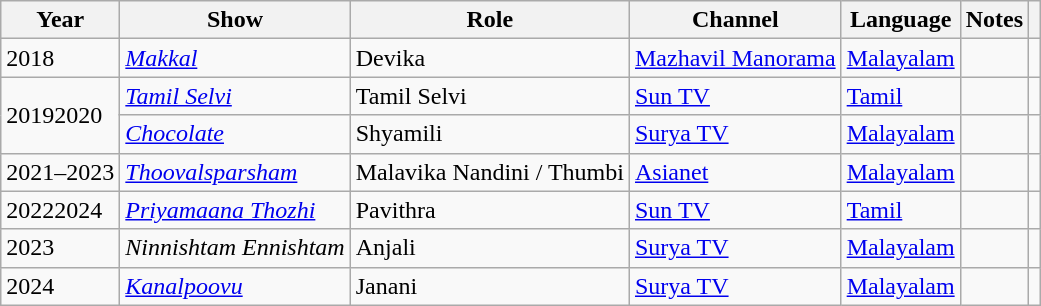<table class="wikitable sortable">
<tr>
<th>Year</th>
<th>Show</th>
<th>Role</th>
<th>Channel</th>
<th>Language</th>
<th>Notes</th>
<th></th>
</tr>
<tr>
<td>2018</td>
<td><em><a href='#'>Makkal</a></em></td>
<td>Devika</td>
<td><a href='#'>Mazhavil Manorama</a></td>
<td><a href='#'>Malayalam</a></td>
<td></td>
<td></td>
</tr>
<tr>
<td rowspan=2>20192020</td>
<td><em><a href='#'>Tamil Selvi</a></em></td>
<td>Tamil Selvi</td>
<td><a href='#'>Sun TV</a></td>
<td><a href='#'>Tamil</a></td>
<td></td>
<td></td>
</tr>
<tr>
<td><em><a href='#'>Chocolate</a></em></td>
<td>Shyamili</td>
<td><a href='#'>Surya TV</a></td>
<td><a href='#'>Malayalam</a></td>
<td></td>
<td></td>
</tr>
<tr>
<td>2021–2023</td>
<td><em><a href='#'>Thoovalsparsham</a></em></td>
<td>Malavika Nandini / Thumbi</td>
<td><a href='#'>Asianet</a></td>
<td><a href='#'>Malayalam</a></td>
<td></td>
<td></td>
</tr>
<tr>
<td>20222024</td>
<td><em><a href='#'>Priyamaana Thozhi</a></em></td>
<td>Pavithra</td>
<td><a href='#'>Sun TV</a></td>
<td><a href='#'>Tamil</a></td>
<td></td>
<td></td>
</tr>
<tr>
<td>2023</td>
<td><em>Ninnishtam Ennishtam</em></td>
<td>Anjali</td>
<td><a href='#'>Surya TV</a></td>
<td><a href='#'>Malayalam</a></td>
<td></td>
<td></td>
</tr>
<tr>
<td>2024</td>
<td><em><a href='#'>Kanalpoovu</a></em></td>
<td>Janani</td>
<td><a href='#'>Surya TV</a></td>
<td><a href='#'>Malayalam</a></td>
<td></td>
<td></td>
</tr>
</table>
